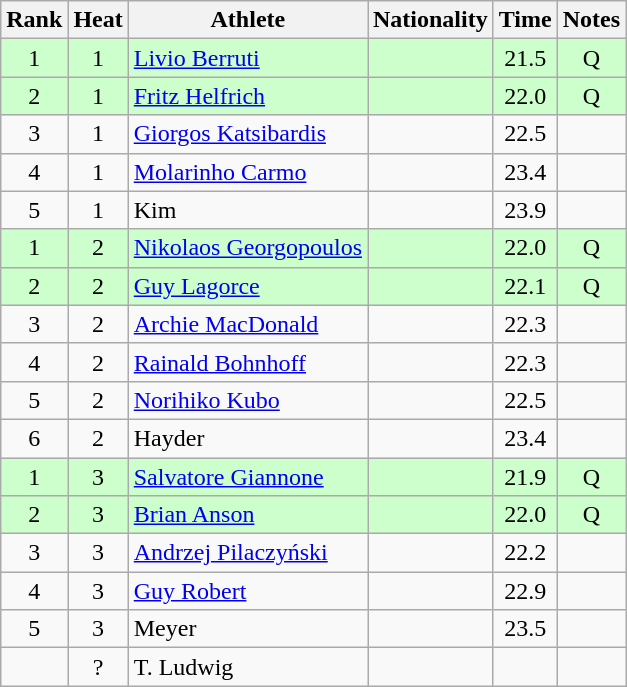<table class="wikitable sortable" style="text-align:center">
<tr>
<th>Rank</th>
<th>Heat</th>
<th>Athlete</th>
<th>Nationality</th>
<th>Time</th>
<th>Notes</th>
</tr>
<tr bgcolor=ccffcc>
<td>1</td>
<td>1</td>
<td align=left><a href='#'>Livio Berruti</a></td>
<td align=left></td>
<td>21.5</td>
<td>Q</td>
</tr>
<tr bgcolor=ccffcc>
<td>2</td>
<td>1</td>
<td align=left><a href='#'>Fritz Helfrich</a></td>
<td align=left></td>
<td>22.0</td>
<td>Q</td>
</tr>
<tr>
<td>3</td>
<td>1</td>
<td align=left><a href='#'>Giorgos Katsibardis</a></td>
<td align=left></td>
<td>22.5</td>
<td></td>
</tr>
<tr>
<td>4</td>
<td>1</td>
<td align=left><a href='#'>Molarinho Carmo</a></td>
<td align=left></td>
<td>23.4</td>
<td></td>
</tr>
<tr>
<td>5</td>
<td>1</td>
<td align=left>Kim</td>
<td align=left></td>
<td>23.9</td>
<td></td>
</tr>
<tr bgcolor=ccffcc>
<td>1</td>
<td>2</td>
<td align=left><a href='#'>Nikolaos Georgopoulos</a></td>
<td align=left></td>
<td>22.0</td>
<td>Q</td>
</tr>
<tr bgcolor=ccffcc>
<td>2</td>
<td>2</td>
<td align=left><a href='#'>Guy Lagorce</a></td>
<td align=left></td>
<td>22.1</td>
<td>Q</td>
</tr>
<tr>
<td>3</td>
<td>2</td>
<td align=left><a href='#'>Archie MacDonald</a></td>
<td align=left></td>
<td>22.3</td>
<td></td>
</tr>
<tr>
<td>4</td>
<td>2</td>
<td align=left><a href='#'>Rainald Bohnhoff</a></td>
<td align=left></td>
<td>22.3</td>
<td></td>
</tr>
<tr>
<td>5</td>
<td>2</td>
<td align=left><a href='#'>Norihiko Kubo</a></td>
<td align=left></td>
<td>22.5</td>
<td></td>
</tr>
<tr>
<td>6</td>
<td>2</td>
<td align=left>Hayder</td>
<td align=left></td>
<td>23.4</td>
<td></td>
</tr>
<tr bgcolor=ccffcc>
<td>1</td>
<td>3</td>
<td align=left><a href='#'>Salvatore Giannone</a></td>
<td align=left></td>
<td>21.9</td>
<td>Q</td>
</tr>
<tr bgcolor=ccffcc>
<td>2</td>
<td>3</td>
<td align=left><a href='#'>Brian Anson</a></td>
<td align=left></td>
<td>22.0</td>
<td>Q</td>
</tr>
<tr>
<td>3</td>
<td>3</td>
<td align=left><a href='#'>Andrzej Pilaczyński</a></td>
<td align=left></td>
<td>22.2</td>
<td></td>
</tr>
<tr>
<td>4</td>
<td>3</td>
<td align=left><a href='#'>Guy Robert</a></td>
<td align=left></td>
<td>22.9</td>
<td></td>
</tr>
<tr>
<td>5</td>
<td>3</td>
<td align=left>Meyer</td>
<td align=left></td>
<td>23.5</td>
<td></td>
</tr>
<tr>
<td></td>
<td>?</td>
<td align=left>T. Ludwig</td>
<td align=left></td>
<td></td>
<td></td>
</tr>
</table>
